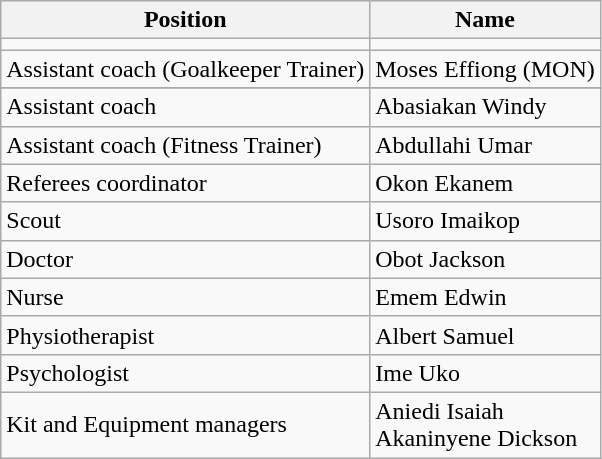<table class="wikitable" style="text-align:center;">
<tr>
<th>Position</th>
<th>Name</th>
</tr>
<tr>
<td></td>
</tr>
<tr>
<td style="text-align:left;">Assistant coach (Goalkeeper Trainer)</td>
<td style="text-align:left;"> Moses Effiong (MON)</td>
</tr>
<tr>
</tr>
<tr>
<td style="text-align:left;">Assistant coach</td>
<td style="text-align:left;"> Abasiakan Windy</td>
</tr>
<tr>
<td style="text-align:left;">Assistant coach (Fitness Trainer)</td>
<td style="text-align:left;"> Abdullahi Umar</td>
</tr>
<tr>
<td style="text-align:left;">Referees coordinator</td>
<td style="text-align:left;"> Okon Ekanem</td>
</tr>
<tr>
<td style="text-align:left;">Scout</td>
<td style="text-align:left;"> Usoro Imaikop</td>
</tr>
<tr>
<td style="text-align:left;">Doctor</td>
<td style="text-align:left;"> Obot Jackson</td>
</tr>
<tr>
<td style="text-align:left;">Nurse</td>
<td style="text-align:left;"> Emem Edwin</td>
</tr>
<tr>
<td style="text-align:left;">Physiotherapist</td>
<td style="text-align:left;"> Albert Samuel</td>
</tr>
<tr>
<td style="text-align:left;">Psychologist</td>
<td style="text-align:left;"> Ime Uko</td>
</tr>
<tr>
<td style="text-align:left;">Kit and Equipment managers</td>
<td style="text-align:left;"> Aniedi Isaiah<br> Akaninyene Dickson</td>
</tr>
</table>
